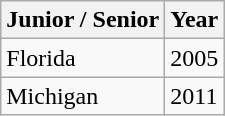<table class="wikitable">
<tr>
<th>Junior / Senior</th>
<th>Year</th>
</tr>
<tr>
<td> Florida</td>
<td>2005</td>
</tr>
<tr>
<td> Michigan</td>
<td>2011</td>
</tr>
</table>
